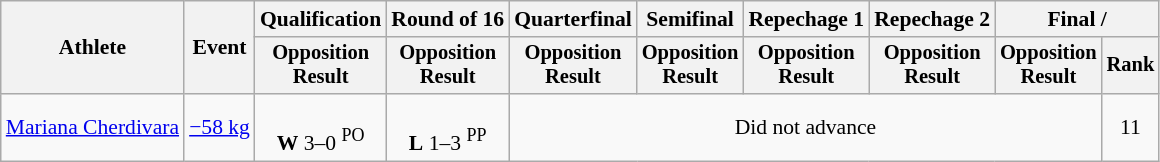<table class="wikitable" style="font-size:90%">
<tr>
<th rowspan=2>Athlete</th>
<th rowspan=2>Event</th>
<th>Qualification</th>
<th>Round of 16</th>
<th>Quarterfinal</th>
<th>Semifinal</th>
<th>Repechage 1</th>
<th>Repechage 2</th>
<th colspan=2>Final / </th>
</tr>
<tr style="font-size: 95%">
<th>Opposition<br>Result</th>
<th>Opposition<br>Result</th>
<th>Opposition<br>Result</th>
<th>Opposition<br>Result</th>
<th>Opposition<br>Result</th>
<th>Opposition<br>Result</th>
<th>Opposition<br>Result</th>
<th>Rank</th>
</tr>
<tr align=center>
<td align=left><a href='#'>Mariana Cherdivara</a></td>
<td align=left><a href='#'>−58 kg</a></td>
<td><br><strong>W</strong> 3–0 <sup>PO</sup></td>
<td><br><strong>L</strong> 1–3 <sup>PP</sup></td>
<td colspan=5>Did not advance</td>
<td>11</td>
</tr>
</table>
